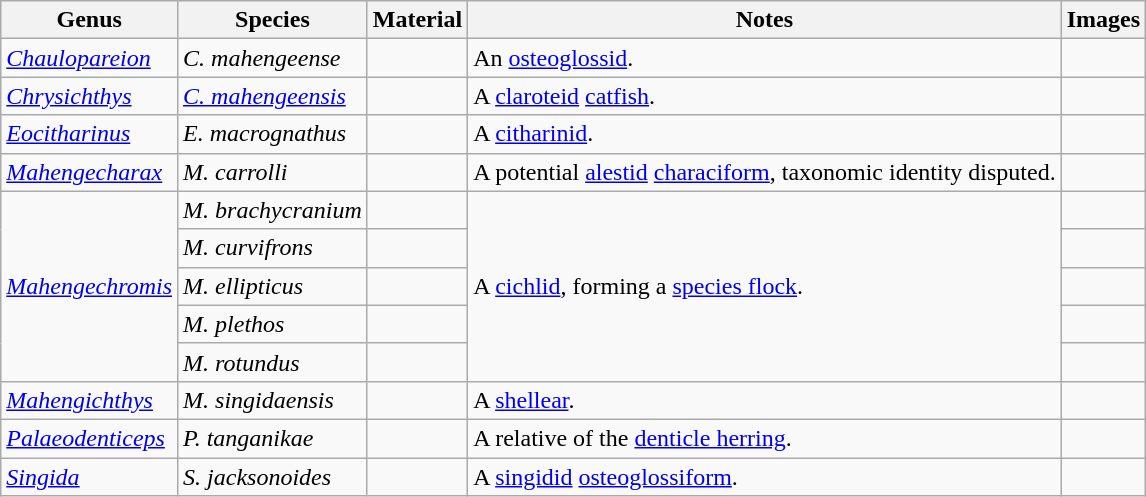<table class="wikitable" align="center">
<tr>
<th>Genus</th>
<th>Species</th>
<th>Material</th>
<th>Notes</th>
<th>Images</th>
</tr>
<tr>
<td><em><a href='#'>Chaulopareion</a></em></td>
<td><em>C. mahengeense</em></td>
<td></td>
<td>An <a href='#'>osteoglossid</a>.</td>
<td></td>
</tr>
<tr>
<td><em><a href='#'>Chrysichthys</a></em></td>
<td><a href='#'><em>C. mahengeensis</em></a></td>
<td></td>
<td>A <a href='#'>claroteid</a> <a href='#'>catfish</a>.</td>
<td></td>
</tr>
<tr>
<td><em><a href='#'>Eocitharinus</a></em></td>
<td><em>E. macrognathus</em></td>
<td></td>
<td>A <a href='#'>citharinid</a>.</td>
<td></td>
</tr>
<tr>
<td><em><a href='#'>Mahengecharax</a></em></td>
<td><em>M. carrolli</em></td>
<td></td>
<td>A potential <a href='#'>alestid</a> <a href='#'>characiform</a>, taxonomic identity disputed.</td>
<td></td>
</tr>
<tr>
<td rowspan="5"><em><a href='#'>Mahengechromis</a></em></td>
<td><em>M. brachycranium</em></td>
<td></td>
<td rowspan="5">A <a href='#'>cichlid</a>, forming a <a href='#'>species flock</a>.</td>
<td></td>
</tr>
<tr>
<td><em>M. curvifrons</em></td>
<td></td>
<td></td>
</tr>
<tr>
<td><em>M. ellipticus</em></td>
<td></td>
<td></td>
</tr>
<tr>
<td><em>M. plethos</em></td>
<td></td>
<td></td>
</tr>
<tr>
<td><em>M. rotundus</em></td>
<td></td>
<td></td>
</tr>
<tr>
<td><em><a href='#'>Mahengichthys</a></em></td>
<td><em>M. singidaensis</em></td>
<td></td>
<td>A <a href='#'>shellear</a>.</td>
<td></td>
</tr>
<tr>
<td><em><a href='#'>Palaeodenticeps</a></em></td>
<td><em>P. tanganikae</em></td>
<td></td>
<td>A relative of the <a href='#'>denticle herring</a>.</td>
<td></td>
</tr>
<tr>
<td><em><a href='#'>Singida</a></em></td>
<td><em>S. jacksonoides</em></td>
<td></td>
<td>A <a href='#'>singidid</a> <a href='#'>osteoglossiform</a>.</td>
<td></td>
</tr>
</table>
